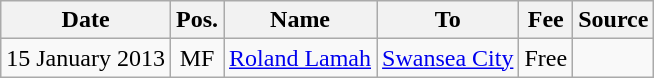<table class="wikitable" style="text-align:center">
<tr>
<th>Date</th>
<th>Pos.</th>
<th>Name</th>
<th>To</th>
<th>Fee</th>
<th>Source</th>
</tr>
<tr>
<td>15 January 2013</td>
<td>MF</td>
<td> <a href='#'>Roland Lamah</a></td>
<td> <a href='#'>Swansea City</a></td>
<td>Free</td>
<td></td>
</tr>
</table>
